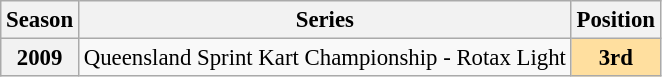<table class="wikitable" style="font-size: 95%; text-align:center">
<tr>
<th>Season</th>
<th>Series</th>
<th>Position</th>
</tr>
<tr>
<th>2009</th>
<td align="left">Queensland Sprint Kart Championship - Rotax Light</td>
<td align="center" style="background: #ffdf9f"><strong>3rd</strong></td>
</tr>
</table>
